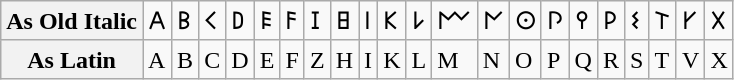<table class="wikitable">
<tr>
<th>As Old Italic</th>
<td>𐌀</td>
<td>𐌁</td>
<td>𐌂</td>
<td>𐌃</td>
<td>𐌄</td>
<td>𐌅</td>
<td>𐌆</td>
<td>𐌇</td>
<td>𐌉</td>
<td>𐌊</td>
<td>𐌋</td>
<td>𐌌</td>
<td>𐌍</td>
<td>𐌏</td>
<td>𐌐</td>
<td>𐌒</td>
<td>𐌓</td>
<td>𐌔</td>
<td>𐌕</td>
<td>𐌖</td>
<td>𐌗</td>
</tr>
<tr>
<th>As Latin</th>
<td>A</td>
<td>B</td>
<td>C</td>
<td>D</td>
<td>E</td>
<td>F</td>
<td>Z</td>
<td>H</td>
<td>I</td>
<td>K</td>
<td>L</td>
<td>M</td>
<td>N</td>
<td>O</td>
<td>P</td>
<td>Q</td>
<td>R</td>
<td>S</td>
<td>T</td>
<td>V</td>
<td>X</td>
</tr>
</table>
